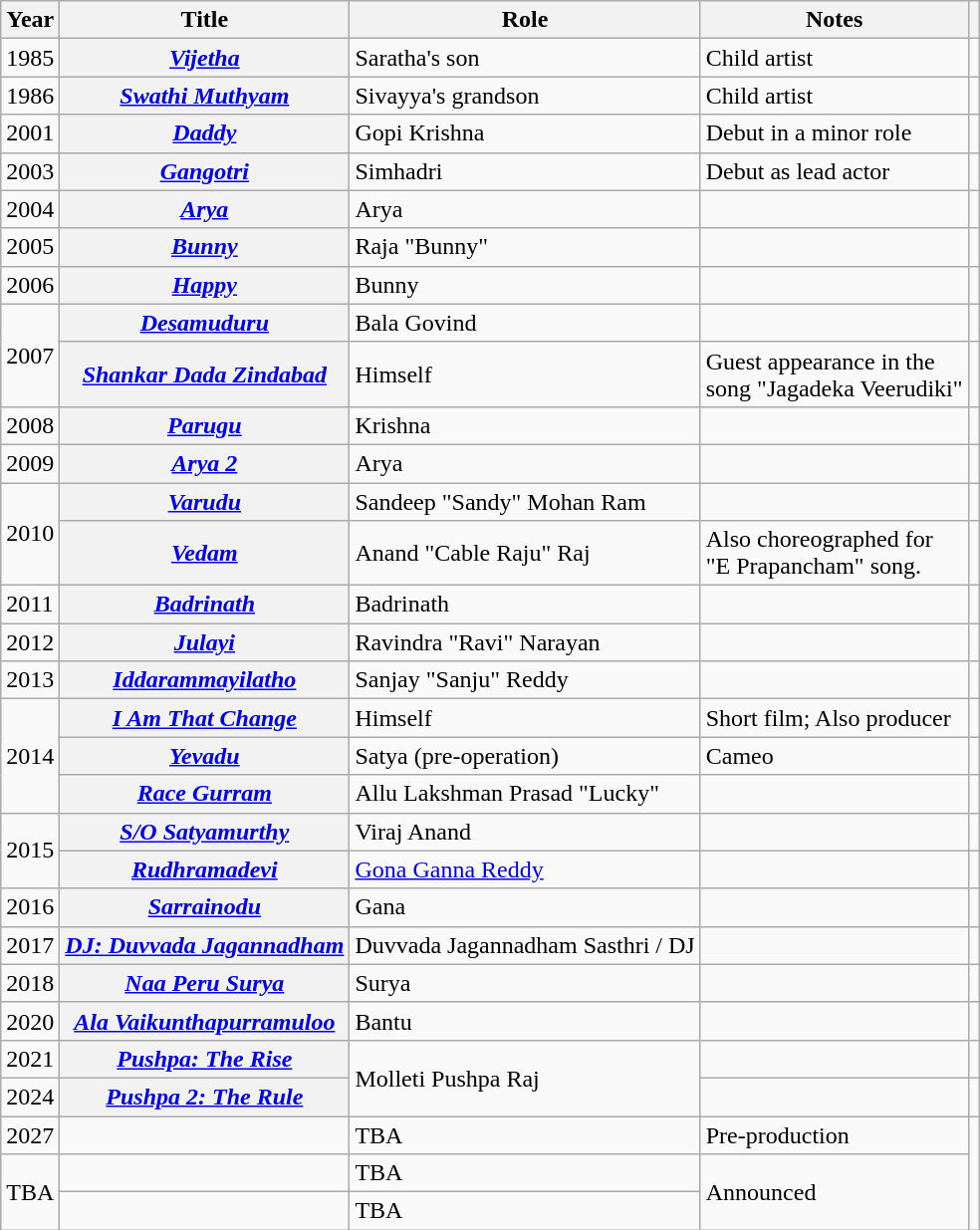<table class="wikitable plainrowheaders sortable">
<tr>
<th scope="col">Year</th>
<th scope="col">Title</th>
<th scope="col">Role</th>
<th scope="col" class="unsortable">Notes</th>
<th scope="col" class="unsortable"></th>
</tr>
<tr>
<td>1985</td>
<th scope="row"><em><a href='#'>Vijetha</a></em></th>
<td>Saratha's son</td>
<td>Child artist</td>
<td style="text-align:center;"></td>
</tr>
<tr>
<td>1986</td>
<th scope="row"><em><a href='#'>Swathi Muthyam</a></em></th>
<td>Sivayya's grandson</td>
<td>Child artist</td>
<td style="text-align:center;"></td>
</tr>
<tr>
<td>2001</td>
<th scope="row"><em><a href='#'>Daddy</a></em></th>
<td>Gopi Krishna</td>
<td>Debut in a minor role</td>
<td style="text-align:center;"></td>
</tr>
<tr>
<td>2003</td>
<th scope="row"><em><a href='#'>Gangotri</a></em></th>
<td>Simhadri</td>
<td>Debut as lead actor</td>
<td style="text-align:center;"></td>
</tr>
<tr>
<td>2004</td>
<th scope="row"><em><a href='#'>Arya</a></em></th>
<td>Arya</td>
<td></td>
<td style="text-align:center;"></td>
</tr>
<tr>
<td>2005</td>
<th scope="row"><em><a href='#'>Bunny</a></em></th>
<td>Raja "Bunny"</td>
<td></td>
<td style="text-align:center;"></td>
</tr>
<tr>
<td>2006</td>
<th scope="row"><em><a href='#'>Happy</a></em></th>
<td>Bunny</td>
<td></td>
<td style="text-align:center;"></td>
</tr>
<tr>
<td rowspan="2">2007</td>
<th scope="row"><em><a href='#'>Desamuduru</a></em></th>
<td>Bala Govind</td>
<td></td>
<td style="text-align:center;"></td>
</tr>
<tr>
<th scope="row"><em><a href='#'>Shankar Dada Zindabad</a></em></th>
<td>Himself</td>
<td>Guest appearance in the <br> song "Jagadeka Veerudiki"</td>
<td style="text-align:center;"></td>
</tr>
<tr>
<td>2008</td>
<th scope="row"><em><a href='#'>Parugu</a></em></th>
<td>Krishna</td>
<td></td>
<td style="text-align:center;"></td>
</tr>
<tr>
<td>2009</td>
<th scope="row"><em><a href='#'>Arya 2</a></em></th>
<td>Arya</td>
<td></td>
<td style="text-align:center;"></td>
</tr>
<tr>
<td rowspan="2">2010</td>
<th scope="row"><em><a href='#'>Varudu</a></em></th>
<td>Sandeep "Sandy" Mohan Ram</td>
<td></td>
<td style="text-align:center;"></td>
</tr>
<tr>
<th scope="row"><em><a href='#'>Vedam</a></em></th>
<td>Anand "Cable Raju" Raj</td>
<td>Also choreographed for <br> "E Prapancham" song.</td>
<td style="text-align:center;"></td>
</tr>
<tr>
<td>2011</td>
<th scope="row"><em><a href='#'>Badrinath</a></em></th>
<td>Badrinath</td>
<td></td>
<td style="text-align:center;"></td>
</tr>
<tr>
<td>2012</td>
<th scope="row"><em><a href='#'>Julayi</a></em></th>
<td>Ravindra "Ravi" Narayan</td>
<td></td>
<td style="text-align:center;"></td>
</tr>
<tr>
<td>2013</td>
<th scope="row"><em><a href='#'>Iddarammayilatho</a></em></th>
<td>Sanjay "Sanju" Reddy</td>
<td></td>
<td style="text-align:center;"></td>
</tr>
<tr>
<td rowspan="3">2014</td>
<th scope="row"><em><a href='#'>I Am That Change</a></em></th>
<td>Himself</td>
<td>Short film; Also producer</td>
<td style="text-align:center;"></td>
</tr>
<tr>
<th scope="row"><em><a href='#'>Yevadu</a></em></th>
<td>Satya (pre-operation)</td>
<td>Cameo</td>
<td style="text-align:center;"></td>
</tr>
<tr>
<th scope="row"><em><a href='#'>Race Gurram</a></em></th>
<td>Allu Lakshman Prasad "Lucky"</td>
<td></td>
<td style="text-align:center;"></td>
</tr>
<tr>
<td rowspan="2">2015</td>
<th scope="row"><em><a href='#'>S/O Satyamurthy</a></em></th>
<td>Viraj Anand</td>
<td></td>
<td style="text-align:center;"></td>
</tr>
<tr>
<th scope="row"><em><a href='#'>Rudhramadevi</a></em></th>
<td><a href='#'>Gona Ganna Reddy</a></td>
<td></td>
<td style="text-align:center;"></td>
</tr>
<tr>
<td>2016</td>
<th scope="row"><em><a href='#'>Sarrainodu</a></em></th>
<td>Gana</td>
<td></td>
<td style="text-align:center;"></td>
</tr>
<tr>
<td>2017</td>
<th scope="row"><em><a href='#'>DJ: Duvvada Jagannadham</a></em></th>
<td>Duvvada Jagannadham Sasthri / DJ</td>
<td></td>
<td style="text-align:center;"></td>
</tr>
<tr>
<td>2018</td>
<th scope="row"><em><a href='#'>Naa Peru Surya</a></em></th>
<td>Surya</td>
<td></td>
<td style="text-align:center;"></td>
</tr>
<tr>
<td>2020</td>
<th scope="row"><em><a href='#'>Ala Vaikunthapurramuloo</a></em></th>
<td>Bantu</td>
<td></td>
<td style="text-align:center;"></td>
</tr>
<tr>
<td>2021</td>
<th scope="row"><em><a href='#'>Pushpa: The Rise</a></em></th>
<td rowspan=2>Molleti Pushpa Raj</td>
<td></td>
<td style="text-align:center;"></td>
</tr>
<tr>
<td>2024</td>
<th scope="row"><em><a href='#'>Pushpa 2: The Rule</a></em></th>
<td></td>
<td style="text-align:center;"></td>
</tr>
<tr>
<td>2027</td>
<td></td>
<td>TBA</td>
<td>Pre-production</td>
</tr>
<tr>
<td rowspan="2">TBA</td>
<td></td>
<td>TBA</td>
<td rowspan="2">Announced</td>
</tr>
<tr>
<td></td>
<td>TBA</td>
</tr>
</table>
